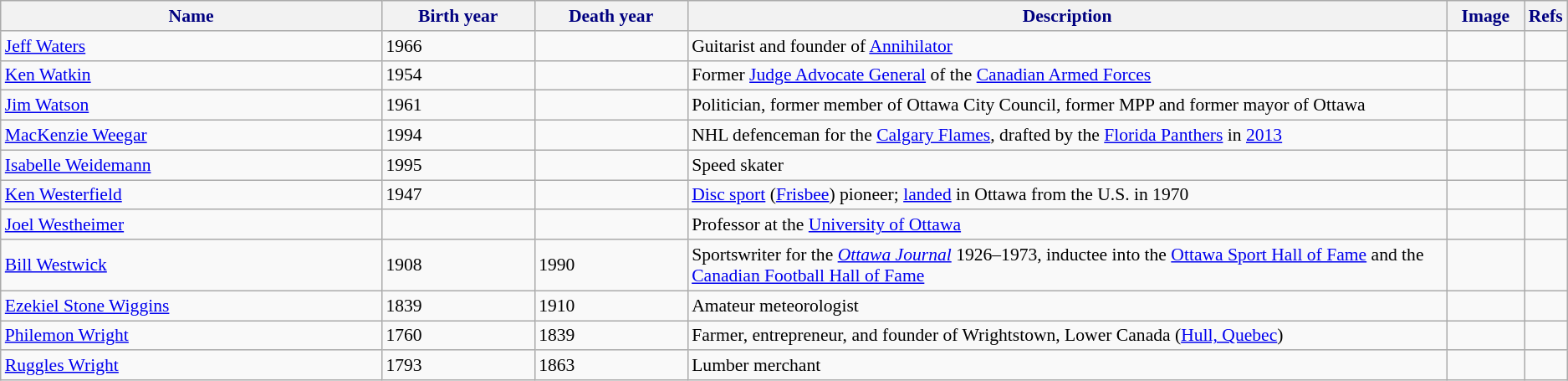<table class="wikitable" style="font-size:90%;">
<tr>
<th style="background-color:#f2f2f2; color: #000080" width="25%">Name</th>
<th style="background-color:#f2f2f2; color: #000080" width="10%">Birth year</th>
<th style="background-color:#f2f2f2; color: #000080" width="10%">Death year</th>
<th style="background-color:#f2f2f2; color: #000080" width="50%">Description</th>
<th style="background-color:#f2f2f2; color: #000080" width="5%">Image</th>
<th style="background-color:#f2f2f2; color: #000080" width="5%">Refs</th>
</tr>
<tr>
<td><a href='#'>Jeff Waters</a></td>
<td>1966</td>
<td></td>
<td>Guitarist and founder of <a href='#'>Annihilator</a></td>
<td></td>
<td></td>
</tr>
<tr>
<td><a href='#'>Ken Watkin</a></td>
<td>1954</td>
<td></td>
<td>Former <a href='#'>Judge Advocate General</a> of the <a href='#'>Canadian Armed Forces</a></td>
<td></td>
<td></td>
</tr>
<tr>
<td><a href='#'>Jim Watson</a></td>
<td>1961</td>
<td></td>
<td>Politician, former member of Ottawa City Council, former MPP and former mayor of Ottawa</td>
<td></td>
<td></td>
</tr>
<tr>
<td><a href='#'>MacKenzie Weegar</a></td>
<td>1994</td>
<td></td>
<td>NHL defenceman for the <a href='#'>Calgary Flames</a>, drafted by the <a href='#'>Florida Panthers</a> in <a href='#'>2013</a></td>
<td></td>
<td></td>
</tr>
<tr>
<td><a href='#'>Isabelle Weidemann</a></td>
<td>1995</td>
<td></td>
<td>Speed skater</td>
<td></td>
<td></td>
</tr>
<tr>
<td><a href='#'>Ken Westerfield</a></td>
<td>1947</td>
<td></td>
<td><a href='#'>Disc sport</a> (<a href='#'>Frisbee</a>) pioneer; <a href='#'>landed</a> in Ottawa from the U.S. in 1970</td>
<td></td>
<td></td>
</tr>
<tr>
<td><a href='#'>Joel Westheimer</a></td>
<td></td>
<td></td>
<td>Professor at the <a href='#'>University of Ottawa</a></td>
<td></td>
<td></td>
</tr>
<tr>
<td><a href='#'>Bill Westwick</a></td>
<td>1908</td>
<td>1990</td>
<td>Sportswriter for the <em><a href='#'>Ottawa Journal</a></em> 1926–1973, inductee into the <a href='#'>Ottawa Sport Hall of Fame</a> and the <a href='#'>Canadian Football Hall of Fame</a></td>
<td></td>
<td></td>
</tr>
<tr>
<td><a href='#'>Ezekiel Stone Wiggins</a></td>
<td>1839</td>
<td>1910</td>
<td>Amateur meteorologist</td>
<td></td>
<td></td>
</tr>
<tr>
<td><a href='#'>Philemon Wright</a></td>
<td>1760</td>
<td>1839</td>
<td>Farmer, entrepreneur, and founder of Wrightstown, Lower Canada (<a href='#'>Hull, Quebec</a>)</td>
<td></td>
<td></td>
</tr>
<tr>
<td><a href='#'>Ruggles Wright</a></td>
<td>1793</td>
<td>1863</td>
<td>Lumber merchant</td>
<td></td>
<td></td>
</tr>
</table>
